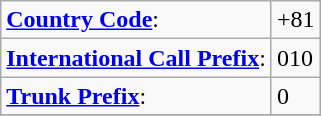<table class="wikitable">
<tr>
<td><strong><a href='#'>Country Code</a></strong>:</td>
<td>+81</td>
</tr>
<tr>
<td><strong><a href='#'>International Call Prefix</a></strong>:</td>
<td>010</td>
</tr>
<tr>
<td><strong><a href='#'>Trunk Prefix</a></strong>:</td>
<td>0</td>
</tr>
<tr>
</tr>
</table>
